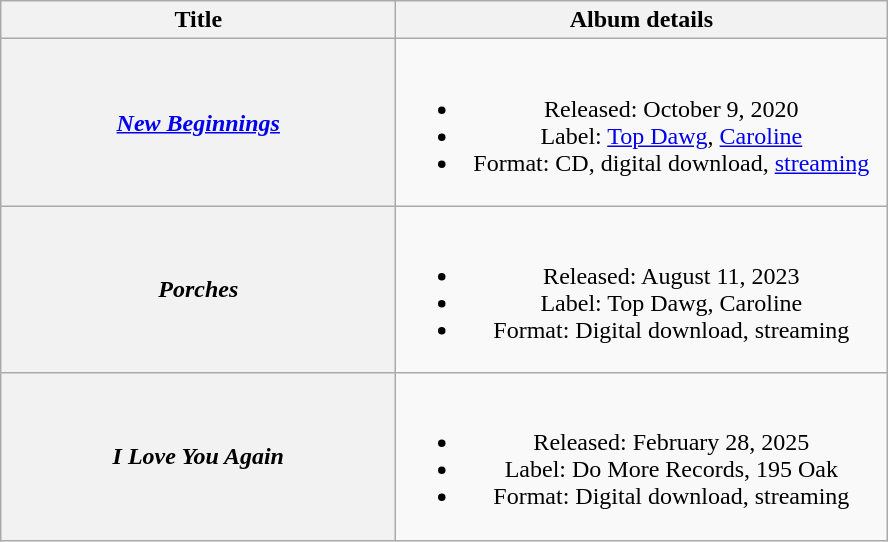<table class="wikitable plainrowheaders" style="text-align:center;">
<tr>
<th scope="col" style="width:16em;">Title</th>
<th scope="col" style="width:20em;">Album details</th>
</tr>
<tr>
<th scope="row"><em><a href='#'>New Beginnings</a></em></th>
<td><br><ul><li>Released: October 9, 2020</li><li>Label: <a href='#'>Top Dawg</a>, <a href='#'>Caroline</a></li><li>Format: CD, digital download, <a href='#'>streaming</a></li></ul></td>
</tr>
<tr>
<th scope="row"><em>Porches</em></th>
<td><br><ul><li>Released: August 11, 2023</li><li>Label: Top Dawg, Caroline</li><li>Format: Digital download, streaming</li></ul></td>
</tr>
<tr>
<th scope="row"><em>I Love You Again</em></th>
<td><br><ul><li>Released: February 28, 2025</li><li>Label: Do More Records, 195 Oak</li><li>Format: Digital download, streaming</li></ul></td>
</tr>
</table>
